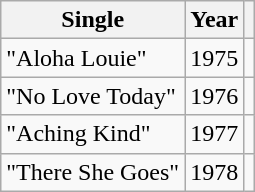<table class="wikitable">
<tr>
<th>Single</th>
<th>Year</th>
<th class="unsortable"></th>
</tr>
<tr>
<td>"Aloha Louie"</td>
<td>1975</td>
<td align=center></td>
</tr>
<tr>
<td>"No Love Today"</td>
<td>1976</td>
<td align=center></td>
</tr>
<tr>
<td>"Aching Kind"</td>
<td>1977</td>
<td align=center></td>
</tr>
<tr>
<td>"There She Goes"</td>
<td>1978</td>
<td align=center></td>
</tr>
</table>
